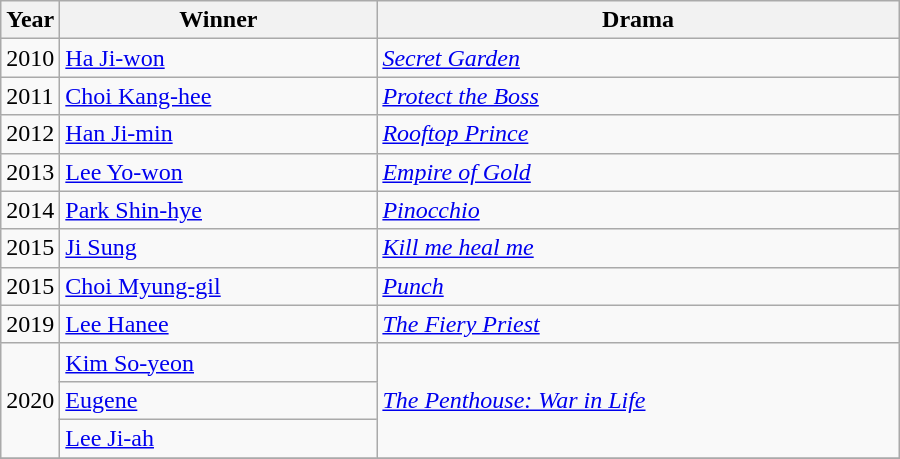<table class="wikitable" style="width:600px">
<tr>
<th width=10>Year</th>
<th>Winner</th>
<th>Drama</th>
</tr>
<tr>
<td>2010</td>
<td><a href='#'>Ha Ji-won</a></td>
<td><em><a href='#'>Secret Garden</a></em></td>
</tr>
<tr>
<td>2011</td>
<td><a href='#'>Choi Kang-hee</a></td>
<td><em><a href='#'>Protect the Boss</a></em></td>
</tr>
<tr>
<td>2012</td>
<td><a href='#'>Han Ji-min</a></td>
<td><em><a href='#'>Rooftop Prince</a></em></td>
</tr>
<tr>
<td>2013</td>
<td><a href='#'>Lee Yo-won</a></td>
<td><em><a href='#'>Empire of Gold</a></em></td>
</tr>
<tr>
<td>2014</td>
<td><a href='#'>Park Shin-hye</a></td>
<td><em><a href='#'>Pinocchio</a></em></td>
</tr>
<tr>
<td>2015</td>
<td><a href='#'>Ji Sung</a></td>
<td><em><a href='#'>Kill me heal me</a></em></td>
</tr>
<tr>
<td>2015</td>
<td><a href='#'>Choi Myung-gil</a></td>
<td><em><a href='#'>Punch</a></em></td>
</tr>
<tr>
<td>2019</td>
<td><a href='#'>Lee Hanee</a></td>
<td><em><a href='#'>The Fiery Priest</a></em></td>
</tr>
<tr>
<td rowspan=3>2020</td>
<td><a href='#'>Kim So-yeon</a></td>
<td rowspan=3><em><a href='#'>The Penthouse: War in Life</a></em></td>
</tr>
<tr>
<td><a href='#'>Eugene</a></td>
</tr>
<tr>
<td><a href='#'>Lee Ji-ah</a></td>
</tr>
<tr>
</tr>
</table>
